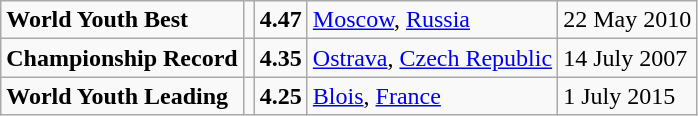<table class="wikitable">
<tr>
<td><strong>World Youth Best</strong></td>
<td></td>
<td><strong>4.47</strong></td>
<td><a href='#'>Moscow</a>, <a href='#'>Russia</a></td>
<td>22 May 2010</td>
</tr>
<tr>
<td><strong>Championship Record</strong></td>
<td></td>
<td><strong>4.35</strong></td>
<td><a href='#'>Ostrava</a>, <a href='#'>Czech Republic</a></td>
<td>14 July 2007</td>
</tr>
<tr>
<td><strong>World Youth Leading</strong></td>
<td></td>
<td><strong>4.25</strong></td>
<td><a href='#'>Blois</a>, <a href='#'>France</a></td>
<td>1 July 2015</td>
</tr>
</table>
